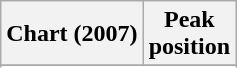<table class="wikitable sortable plainrowheaders" style="text-align:center">
<tr>
<th scope="col">Chart (2007)</th>
<th scope="col">Peak<br>position</th>
</tr>
<tr>
</tr>
<tr>
</tr>
</table>
